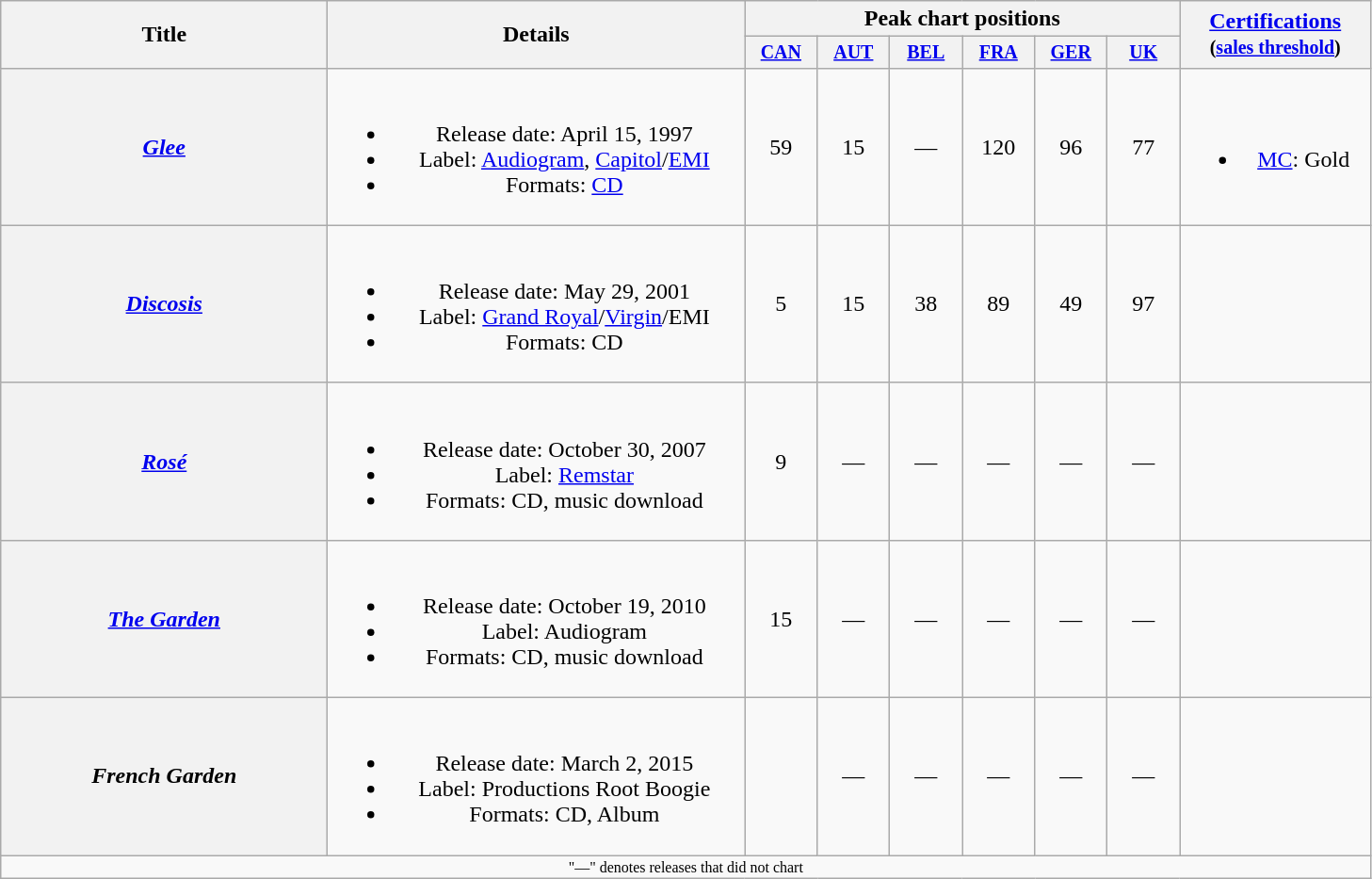<table class="wikitable plainrowheaders" style="text-align:center;">
<tr>
<th rowspan="2" style="width:14em;">Title</th>
<th rowspan="2" style="width:18em;">Details</th>
<th colspan="6">Peak chart positions</th>
<th rowspan="2" style="width:8em;"><a href='#'>Certifications</a><br><small>(<a href='#'>sales threshold</a>)</small></th>
</tr>
<tr style="font-size:smaller;">
<th style="width:45px;"><a href='#'>CAN</a><br></th>
<th style="width:45px;"><a href='#'>AUT</a><br></th>
<th style="width:45px;"><a href='#'>BEL</a><br></th>
<th style="width:45px;"><a href='#'>FRA</a><br></th>
<th style="width:45px;"><a href='#'>GER</a><br></th>
<th style="width:45px;"><a href='#'>UK</a><br></th>
</tr>
<tr>
<th scope="row"><em><a href='#'>Glee</a></em></th>
<td><br><ul><li>Release date: April 15, 1997</li><li>Label: <a href='#'>Audiogram</a>, <a href='#'>Capitol</a>/<a href='#'>EMI</a></li><li>Formats: <a href='#'>CD</a></li></ul></td>
<td>59</td>
<td>15</td>
<td>—</td>
<td>120</td>
<td>96</td>
<td>77</td>
<td><br><ul><li><a href='#'>MC</a>: Gold</li></ul></td>
</tr>
<tr>
<th scope="row"><em><a href='#'>Discosis</a></em></th>
<td><br><ul><li>Release date: May 29, 2001</li><li>Label: <a href='#'>Grand Royal</a>/<a href='#'>Virgin</a>/EMI</li><li>Formats: CD</li></ul></td>
<td>5</td>
<td>15</td>
<td>38</td>
<td>89</td>
<td>49</td>
<td>97</td>
<td></td>
</tr>
<tr>
<th scope="row"><em><a href='#'>Rosé</a></em></th>
<td><br><ul><li>Release date: October 30, 2007</li><li>Label: <a href='#'>Remstar</a></li><li>Formats: CD, music download</li></ul></td>
<td>9</td>
<td>—</td>
<td>—</td>
<td>—</td>
<td>—</td>
<td>—</td>
<td></td>
</tr>
<tr>
<th scope="row"><em><a href='#'>The Garden</a></em></th>
<td><br><ul><li>Release date: October 19, 2010</li><li>Label: Audiogram</li><li>Formats: CD, music download</li></ul></td>
<td>15</td>
<td>—</td>
<td>—</td>
<td>—</td>
<td>—</td>
<td>—</td>
<td></td>
</tr>
<tr>
<th scope="row"><em>French Garden</em></th>
<td><br><ul><li>Release date: March 2, 2015</li><li>Label: Productions Root Boogie</li><li>Formats: CD, Album</li></ul></td>
<td></td>
<td>—</td>
<td>—</td>
<td>—</td>
<td>—</td>
<td>—</td>
<td></td>
</tr>
<tr>
<td colspan="11" style="font-size:8pt">"—" denotes releases that did not chart</td>
</tr>
</table>
